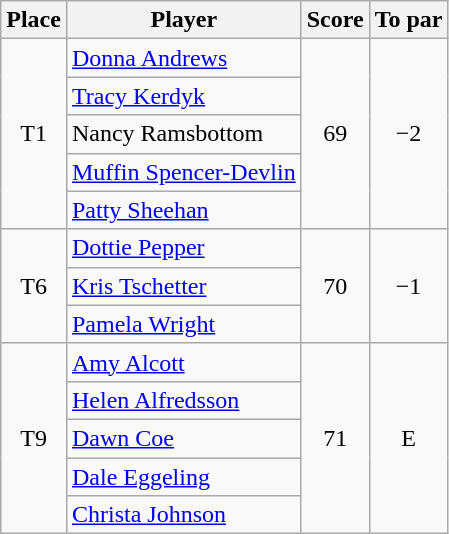<table class="wikitable">
<tr>
<th>Place</th>
<th>Player</th>
<th>Score</th>
<th>To par</th>
</tr>
<tr>
<td align=center rowspan=5>T1</td>
<td> <a href='#'>Donna Andrews</a></td>
<td rowspan=5 align=center>69</td>
<td rowspan=5 align=center>−2</td>
</tr>
<tr>
<td> <a href='#'>Tracy Kerdyk</a></td>
</tr>
<tr>
<td> Nancy Ramsbottom</td>
</tr>
<tr>
<td> <a href='#'>Muffin Spencer-Devlin</a></td>
</tr>
<tr>
<td> <a href='#'>Patty Sheehan</a></td>
</tr>
<tr>
<td rowspan=3 align=center>T6</td>
<td> <a href='#'>Dottie Pepper</a></td>
<td rowspan=3 align=center>70</td>
<td rowspan=3 align=center>−1</td>
</tr>
<tr>
<td> <a href='#'>Kris Tschetter</a></td>
</tr>
<tr>
<td> <a href='#'>Pamela Wright</a></td>
</tr>
<tr>
<td rowspan=5 align=center>T9</td>
<td> <a href='#'>Amy Alcott</a></td>
<td rowspan=5 align=center>71</td>
<td rowspan=5 align=center>E</td>
</tr>
<tr>
<td> <a href='#'>Helen Alfredsson</a></td>
</tr>
<tr>
<td> <a href='#'>Dawn Coe</a></td>
</tr>
<tr>
<td> <a href='#'>Dale Eggeling</a></td>
</tr>
<tr>
<td> <a href='#'>Christa Johnson</a></td>
</tr>
</table>
